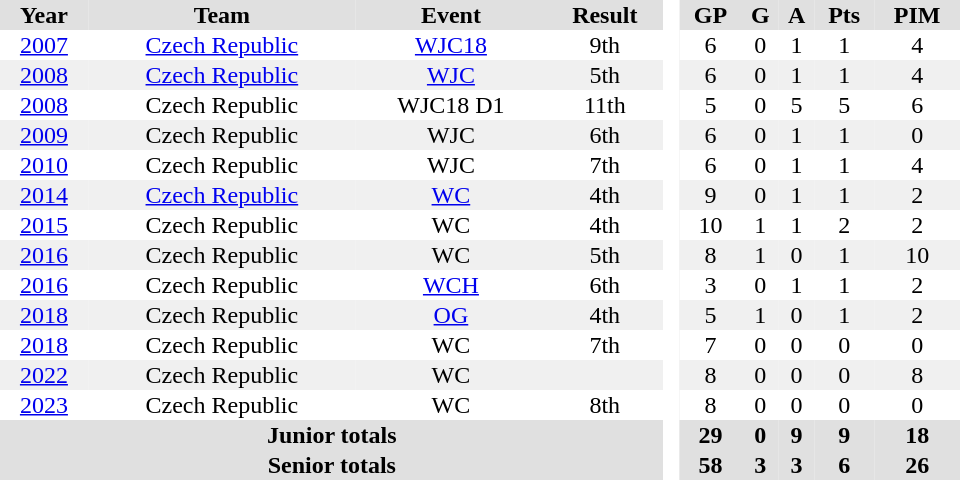<table border="0" cellpadding="1" cellspacing="0" style="text-align:center; width:40em">
<tr ALIGN="center" bgcolor="#e0e0e0">
<th>Year</th>
<th>Team</th>
<th>Event</th>
<th>Result</th>
<th rowspan="99" bgcolor="#ffffff"> </th>
<th>GP</th>
<th>G</th>
<th>A</th>
<th>Pts</th>
<th>PIM</th>
</tr>
<tr>
<td><a href='#'>2007</a></td>
<td><a href='#'>Czech Republic</a></td>
<td><a href='#'>WJC18</a></td>
<td>9th</td>
<td>6</td>
<td>0</td>
<td>1</td>
<td>1</td>
<td>4</td>
</tr>
<tr bgcolor="#f0f0f0">
<td><a href='#'>2008</a></td>
<td><a href='#'>Czech Republic</a></td>
<td><a href='#'>WJC</a></td>
<td>5th</td>
<td>6</td>
<td>0</td>
<td>1</td>
<td>1</td>
<td>4</td>
</tr>
<tr>
<td><a href='#'>2008</a></td>
<td>Czech Republic</td>
<td>WJC18 D1</td>
<td>11th</td>
<td>5</td>
<td>0</td>
<td>5</td>
<td>5</td>
<td>6</td>
</tr>
<tr bgcolor="#f0f0f0">
<td><a href='#'>2009</a></td>
<td>Czech Republic</td>
<td>WJC</td>
<td>6th</td>
<td>6</td>
<td>0</td>
<td>1</td>
<td>1</td>
<td>0</td>
</tr>
<tr>
<td><a href='#'>2010</a></td>
<td>Czech Republic</td>
<td>WJC</td>
<td>7th</td>
<td>6</td>
<td>0</td>
<td>1</td>
<td>1</td>
<td>4</td>
</tr>
<tr bgcolor="#f0f0f0">
<td><a href='#'>2014</a></td>
<td><a href='#'>Czech Republic</a></td>
<td><a href='#'>WC</a></td>
<td>4th</td>
<td>9</td>
<td>0</td>
<td>1</td>
<td>1</td>
<td>2</td>
</tr>
<tr>
<td><a href='#'>2015</a></td>
<td>Czech Republic</td>
<td>WC</td>
<td>4th</td>
<td>10</td>
<td>1</td>
<td>1</td>
<td>2</td>
<td>2</td>
</tr>
<tr bgcolor="#f0f0f0">
<td><a href='#'>2016</a></td>
<td>Czech Republic</td>
<td>WC</td>
<td>5th</td>
<td>8</td>
<td>1</td>
<td>0</td>
<td>1</td>
<td>10</td>
</tr>
<tr>
<td><a href='#'>2016</a></td>
<td>Czech Republic</td>
<td><a href='#'>WCH</a></td>
<td>6th</td>
<td>3</td>
<td>0</td>
<td>1</td>
<td>1</td>
<td>2</td>
</tr>
<tr bgcolor="#f0f0f0">
<td><a href='#'>2018</a></td>
<td>Czech Republic</td>
<td><a href='#'>OG</a></td>
<td>4th</td>
<td>5</td>
<td>1</td>
<td>0</td>
<td>1</td>
<td>2</td>
</tr>
<tr>
<td><a href='#'>2018</a></td>
<td>Czech Republic</td>
<td>WC</td>
<td>7th</td>
<td>7</td>
<td>0</td>
<td>0</td>
<td>0</td>
<td>0</td>
</tr>
<tr bgcolor="#f0f0f0">
<td><a href='#'>2022</a></td>
<td>Czech Republic</td>
<td>WC</td>
<td></td>
<td>8</td>
<td>0</td>
<td>0</td>
<td>0</td>
<td>8</td>
</tr>
<tr>
<td><a href='#'>2023</a></td>
<td>Czech Republic</td>
<td>WC</td>
<td>8th</td>
<td>8</td>
<td>0</td>
<td>0</td>
<td>0</td>
<td>0</td>
</tr>
<tr bgcolor="#e0e0e0">
<th colspan=4>Junior totals</th>
<th>29</th>
<th>0</th>
<th>9</th>
<th>9</th>
<th>18</th>
</tr>
<tr bgcolor="#e0e0e0">
<th colspan=4>Senior totals</th>
<th>58</th>
<th>3</th>
<th>3</th>
<th>6</th>
<th>26</th>
</tr>
</table>
